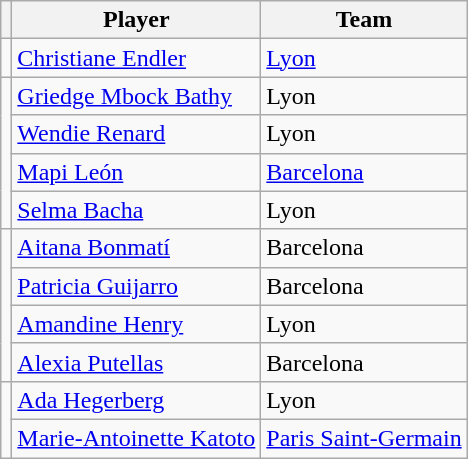<table class="wikitable" style="text-align:center">
<tr>
<th></th>
<th>Player</th>
<th>Team</th>
</tr>
<tr>
<td></td>
<td align=left> <a href='#'>Christiane Endler</a></td>
<td align=left> <a href='#'>Lyon</a></td>
</tr>
<tr>
<td rowspan=4></td>
<td align=left> <a href='#'>Griedge Mbock Bathy</a></td>
<td align=left> Lyon</td>
</tr>
<tr>
<td align=left> <a href='#'>Wendie Renard</a></td>
<td align=left> Lyon</td>
</tr>
<tr>
<td align=left> <a href='#'>Mapi León</a></td>
<td align=left> <a href='#'>Barcelona</a></td>
</tr>
<tr>
<td align=left> <a href='#'>Selma Bacha</a></td>
<td align=left> Lyon</td>
</tr>
<tr>
<td rowspan=4></td>
<td align=left> <a href='#'>Aitana Bonmatí</a></td>
<td align=left> Barcelona</td>
</tr>
<tr>
<td align=left> <a href='#'>Patricia Guijarro</a></td>
<td align=left> Barcelona</td>
</tr>
<tr>
<td align=left> <a href='#'>Amandine Henry</a></td>
<td align=left> Lyon</td>
</tr>
<tr>
<td align=left> <a href='#'>Alexia Putellas</a></td>
<td align=left> Barcelona</td>
</tr>
<tr>
<td rowspan=2></td>
<td align=left> <a href='#'>Ada Hegerberg</a></td>
<td align=left> Lyon</td>
</tr>
<tr>
<td align=left> <a href='#'>Marie-Antoinette Katoto</a></td>
<td align=left> <a href='#'>Paris Saint-Germain</a></td>
</tr>
</table>
